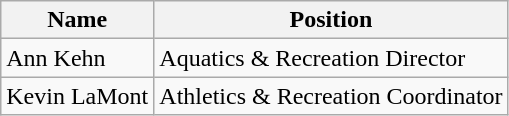<table class="wikitable">
<tr>
<th>Name</th>
<th>Position</th>
</tr>
<tr>
<td>Ann Kehn</td>
<td>Aquatics & Recreation Director</td>
</tr>
<tr>
<td>Kevin LaMont</td>
<td>Athletics & Recreation Coordinator</td>
</tr>
</table>
